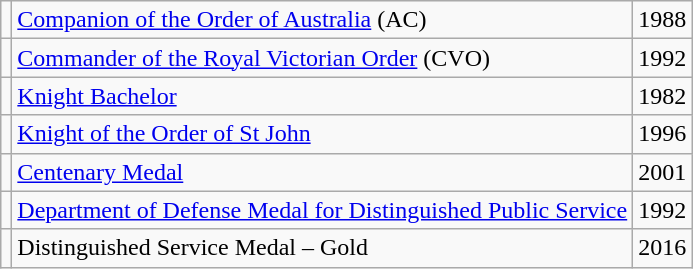<table class="wikitable">
<tr>
<td></td>
<td><a href='#'>Companion of the Order of Australia</a> (AC)</td>
<td>1988</td>
</tr>
<tr>
<td></td>
<td><a href='#'>Commander of the Royal Victorian Order</a> (CVO)</td>
<td>1992</td>
</tr>
<tr>
<td></td>
<td><a href='#'>Knight Bachelor</a></td>
<td>1982</td>
</tr>
<tr>
<td></td>
<td><a href='#'>Knight of the Order of St John</a></td>
<td>1996</td>
</tr>
<tr>
<td></td>
<td><a href='#'>Centenary Medal</a></td>
<td>2001</td>
</tr>
<tr>
<td></td>
<td><a href='#'>Department of Defense Medal for Distinguished Public Service</a></td>
<td>1992</td>
</tr>
<tr>
<td></td>
<td>Distinguished Service Medal – Gold</td>
<td>2016</td>
</tr>
</table>
